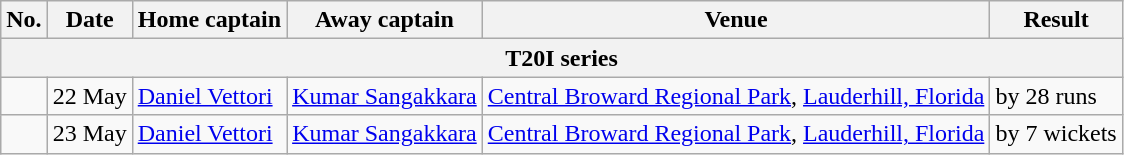<table class="wikitable">
<tr>
<th>No.</th>
<th>Date</th>
<th>Home captain</th>
<th>Away captain</th>
<th>Venue</th>
<th>Result</th>
</tr>
<tr>
<th colspan="9">T20I series</th>
</tr>
<tr>
<td></td>
<td>22 May</td>
<td><a href='#'>Daniel Vettori</a></td>
<td><a href='#'>Kumar Sangakkara</a></td>
<td><a href='#'>Central Broward Regional Park</a>, <a href='#'>Lauderhill, Florida</a></td>
<td> by 28 runs</td>
</tr>
<tr>
<td></td>
<td>23 May</td>
<td><a href='#'>Daniel Vettori</a></td>
<td><a href='#'>Kumar Sangakkara</a></td>
<td><a href='#'>Central Broward Regional Park</a>, <a href='#'>Lauderhill, Florida</a></td>
<td> by 7 wickets</td>
</tr>
</table>
